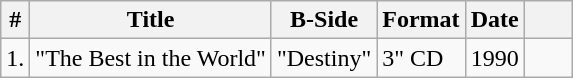<table class="wikitable">
<tr ">
<th>#</th>
<th>Title</th>
<th>B-Side</th>
<th>Format</th>
<th>Date</th>
<th style="width:25px;"></th>
</tr>
<tr>
<td>1.</td>
<td>"The Best in the World"</td>
<td>"Destiny"</td>
<td>3" CD</td>
<td>1990</td>
<td></td>
</tr>
</table>
